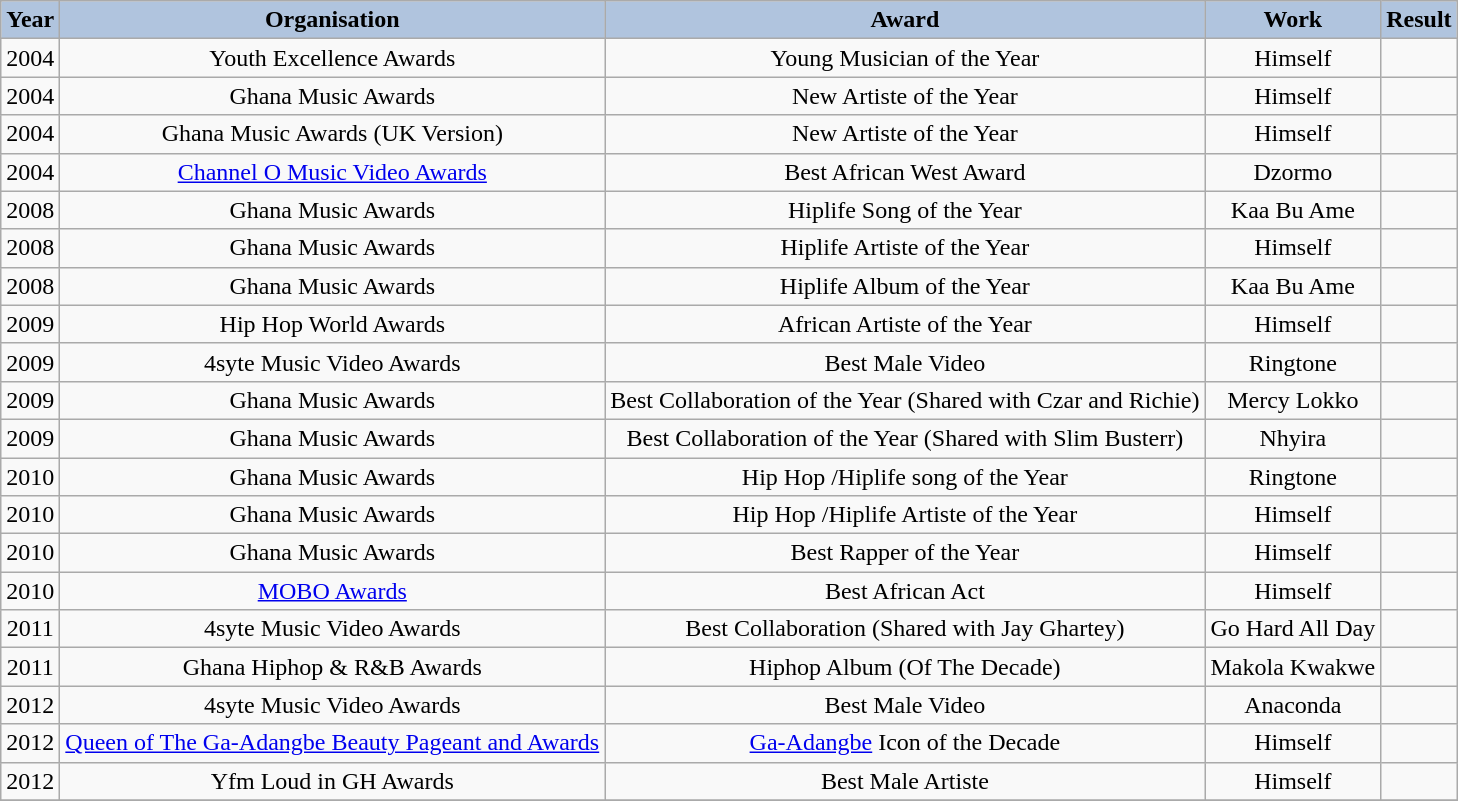<table class="wikitable" style="text-align:center;">
<tr>
<th style="background:#B0C4DE;">Year</th>
<th style="background:#B0C4DE;">Organisation</th>
<th style="background:#B0C4DE;">Award</th>
<th style="background:#B0C4DE;">Work</th>
<th style="background:#B0C4DE;">Result</th>
</tr>
<tr>
<td>2004</td>
<td>Youth Excellence Awards</td>
<td>Young Musician of the Year</td>
<td>Himself</td>
<td></td>
</tr>
<tr>
<td>2004</td>
<td>Ghana Music Awards</td>
<td>New Artiste of the Year</td>
<td>Himself</td>
<td></td>
</tr>
<tr>
<td>2004</td>
<td>Ghana Music Awards (UK Version)</td>
<td>New Artiste of the Year</td>
<td>Himself</td>
<td></td>
</tr>
<tr>
<td>2004</td>
<td><a href='#'>Channel O Music Video Awards</a></td>
<td>Best African West Award</td>
<td>Dzormo</td>
<td></td>
</tr>
<tr>
<td>2008</td>
<td>Ghana Music Awards</td>
<td>Hiplife Song of the Year</td>
<td>Kaa Bu Ame</td>
<td></td>
</tr>
<tr>
<td>2008</td>
<td>Ghana Music Awards</td>
<td>Hiplife Artiste of the Year</td>
<td>Himself</td>
<td></td>
</tr>
<tr>
<td>2008</td>
<td>Ghana Music Awards</td>
<td>Hiplife Album of the Year</td>
<td>Kaa Bu Ame</td>
<td></td>
</tr>
<tr>
<td>2009</td>
<td>Hip Hop World Awards</td>
<td>African Artiste of the Year</td>
<td>Himself</td>
<td></td>
</tr>
<tr>
<td>2009</td>
<td>4syte Music Video Awards</td>
<td>Best Male Video</td>
<td>Ringtone</td>
<td></td>
</tr>
<tr>
<td>2009</td>
<td>Ghana Music Awards</td>
<td>Best Collaboration of the Year (Shared with Czar and Richie)</td>
<td>Mercy Lokko</td>
<td></td>
</tr>
<tr>
<td>2009</td>
<td>Ghana Music Awards</td>
<td>Best Collaboration of the Year (Shared with Slim Busterr)</td>
<td>Nhyira</td>
<td></td>
</tr>
<tr>
<td>2010</td>
<td>Ghana Music Awards</td>
<td>Hip Hop /Hiplife song of the Year</td>
<td>Ringtone</td>
<td></td>
</tr>
<tr>
<td>2010</td>
<td>Ghana Music Awards</td>
<td>Hip Hop /Hiplife Artiste of the Year</td>
<td>Himself</td>
<td></td>
</tr>
<tr>
<td>2010</td>
<td>Ghana Music Awards</td>
<td>Best Rapper of the Year</td>
<td>Himself</td>
<td></td>
</tr>
<tr>
<td>2010</td>
<td><a href='#'>MOBO Awards</a></td>
<td>Best African Act</td>
<td>Himself</td>
<td></td>
</tr>
<tr>
<td>2011</td>
<td>4syte Music Video Awards</td>
<td>Best Collaboration (Shared with Jay Ghartey)</td>
<td>Go Hard All Day</td>
<td></td>
</tr>
<tr>
<td>2011</td>
<td>Ghana Hiphop & R&B Awards</td>
<td>Hiphop Album (Of The Decade)</td>
<td>Makola Kwakwe</td>
<td></td>
</tr>
<tr>
<td>2012</td>
<td>4syte Music Video Awards</td>
<td>Best Male Video</td>
<td>Anaconda</td>
<td></td>
</tr>
<tr>
<td>2012</td>
<td><a href='#'>Queen of The Ga-Adangbe Beauty Pageant and Awards</a></td>
<td><a href='#'>Ga-Adangbe</a> Icon of the Decade</td>
<td>Himself</td>
<td></td>
</tr>
<tr>
<td>2012</td>
<td>Yfm Loud in GH Awards</td>
<td>Best Male Artiste</td>
<td>Himself</td>
<td></td>
</tr>
<tr>
</tr>
</table>
